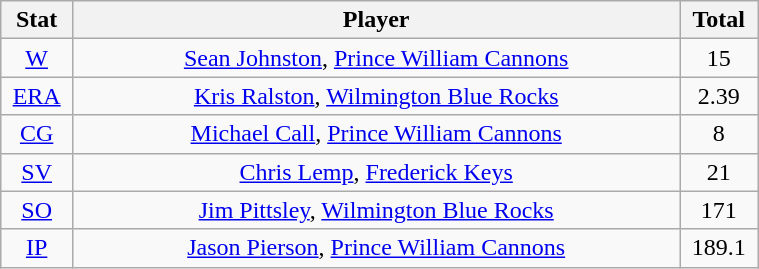<table class="wikitable" width="40%" style="text-align:center;">
<tr>
<th width="5%">Stat</th>
<th width="60%">Player</th>
<th width="5%">Total</th>
</tr>
<tr>
<td><a href='#'>W</a></td>
<td><a href='#'>Sean Johnston</a>, <a href='#'>Prince William Cannons</a></td>
<td>15</td>
</tr>
<tr>
<td><a href='#'>ERA</a></td>
<td><a href='#'>Kris Ralston</a>, <a href='#'>Wilmington Blue Rocks</a></td>
<td>2.39</td>
</tr>
<tr>
<td><a href='#'>CG</a></td>
<td><a href='#'>Michael Call</a>, <a href='#'>Prince William Cannons</a></td>
<td>8</td>
</tr>
<tr>
<td><a href='#'>SV</a></td>
<td><a href='#'>Chris Lemp</a>, <a href='#'>Frederick Keys</a></td>
<td>21</td>
</tr>
<tr>
<td><a href='#'>SO</a></td>
<td><a href='#'>Jim Pittsley</a>, <a href='#'>Wilmington Blue Rocks</a></td>
<td>171</td>
</tr>
<tr>
<td><a href='#'>IP</a></td>
<td><a href='#'>Jason Pierson</a>, <a href='#'>Prince William Cannons</a></td>
<td>189.1</td>
</tr>
</table>
